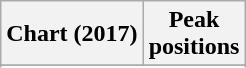<table class="wikitable sortable plainrowheaders" style="text-align:center">
<tr>
<th>Chart (2017)</th>
<th>Peak<br>positions</th>
</tr>
<tr>
</tr>
<tr>
</tr>
</table>
